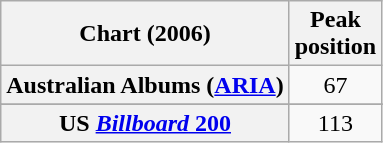<table class="wikitable sortable plainrowheaders" style="text-align:center">
<tr>
<th scope="col">Chart (2006)</th>
<th scope="col">Peak<br>position</th>
</tr>
<tr>
<th scope="row">Australian Albums (<a href='#'>ARIA</a>)</th>
<td>67</td>
</tr>
<tr>
</tr>
<tr>
</tr>
<tr>
</tr>
<tr>
</tr>
<tr>
</tr>
<tr>
<th scope="row">US <a href='#'><em>Billboard</em> 200</a></th>
<td>113</td>
</tr>
</table>
